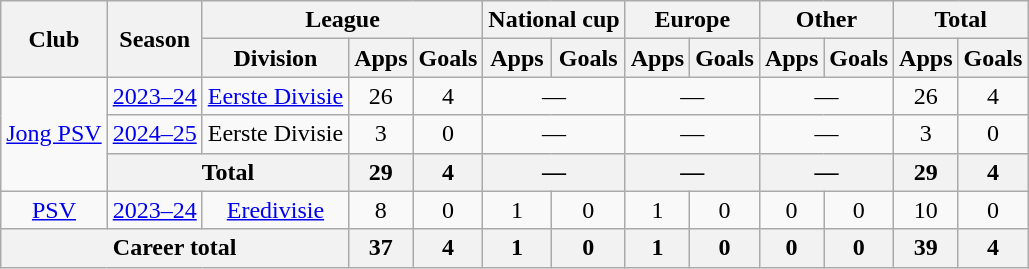<table class="wikitable" style="text-align: center">
<tr>
<th rowspan="2">Club</th>
<th rowspan="2">Season</th>
<th colspan="3">League</th>
<th colspan="2">National cup</th>
<th colspan="2">Europe</th>
<th colspan="2">Other</th>
<th colspan="2">Total</th>
</tr>
<tr>
<th>Division</th>
<th>Apps</th>
<th>Goals</th>
<th>Apps</th>
<th>Goals</th>
<th>Apps</th>
<th>Goals</th>
<th>Apps</th>
<th>Goals</th>
<th>Apps</th>
<th>Goals</th>
</tr>
<tr>
<td rowspan="3"><a href='#'>Jong PSV</a></td>
<td><a href='#'>2023–24</a></td>
<td><a href='#'>Eerste Divisie</a></td>
<td>26</td>
<td>4</td>
<td colspan="2">—</td>
<td colspan="2">—</td>
<td colspan="2">—</td>
<td>26</td>
<td>4</td>
</tr>
<tr>
<td><a href='#'>2024–25</a></td>
<td>Eerste Divisie</td>
<td>3</td>
<td>0</td>
<td colspan="2">—</td>
<td colspan="2">—</td>
<td colspan="2">—</td>
<td>3</td>
<td>0</td>
</tr>
<tr>
<th colspan="2">Total</th>
<th>29</th>
<th>4</th>
<th colspan="2">—</th>
<th colspan="2">—</th>
<th colspan="2">—</th>
<th>29</th>
<th>4</th>
</tr>
<tr>
<td><a href='#'>PSV</a></td>
<td><a href='#'>2023–24</a></td>
<td><a href='#'>Eredivisie</a></td>
<td>8</td>
<td>0</td>
<td>1</td>
<td>0</td>
<td>1</td>
<td>0</td>
<td>0</td>
<td>0</td>
<td>10</td>
<td>0</td>
</tr>
<tr>
<th colspan="3">Career total</th>
<th>37</th>
<th>4</th>
<th>1</th>
<th>0</th>
<th>1</th>
<th>0</th>
<th>0</th>
<th>0</th>
<th>39</th>
<th>4</th>
</tr>
</table>
